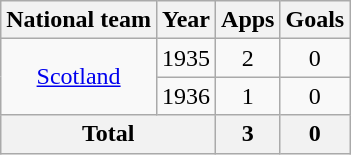<table class="wikitable" style="text-align:center">
<tr>
<th>National team</th>
<th>Year</th>
<th>Apps</th>
<th>Goals</th>
</tr>
<tr>
<td rowspan="2"><a href='#'>Scotland</a></td>
<td>1935</td>
<td>2</td>
<td>0</td>
</tr>
<tr>
<td>1936</td>
<td>1</td>
<td>0</td>
</tr>
<tr>
<th colspan="2">Total</th>
<th>3</th>
<th>0</th>
</tr>
</table>
